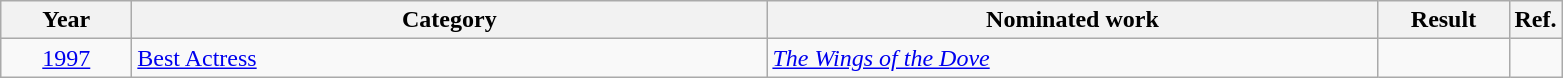<table class=wikitable>
<tr>
<th scope="col" style="width:5em;">Year</th>
<th scope="col" style="width:26em;">Category</th>
<th scope="col" style="width:25em;">Nominated work</th>
<th scope="col" style="width:5em;">Result</th>
<th>Ref.</th>
</tr>
<tr>
<td style="text-align:center;"><a href='#'>1997</a></td>
<td><a href='#'>Best Actress</a></td>
<td><em><a href='#'>The Wings of the Dove</a></em></td>
<td></td>
<td></td>
</tr>
</table>
